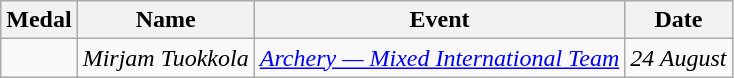<table class="wikitable sortable" style="font-size:100%">
<tr>
<th>Medal</th>
<th>Name</th>
<th>Event</th>
<th>Date</th>
</tr>
<tr>
<td><em> </em></td>
<td><em>Mirjam Tuokkola</em></td>
<td><em><a href='#'>Archery — Mixed International Team</a> </em></td>
<td><em>24 August</em></td>
</tr>
</table>
